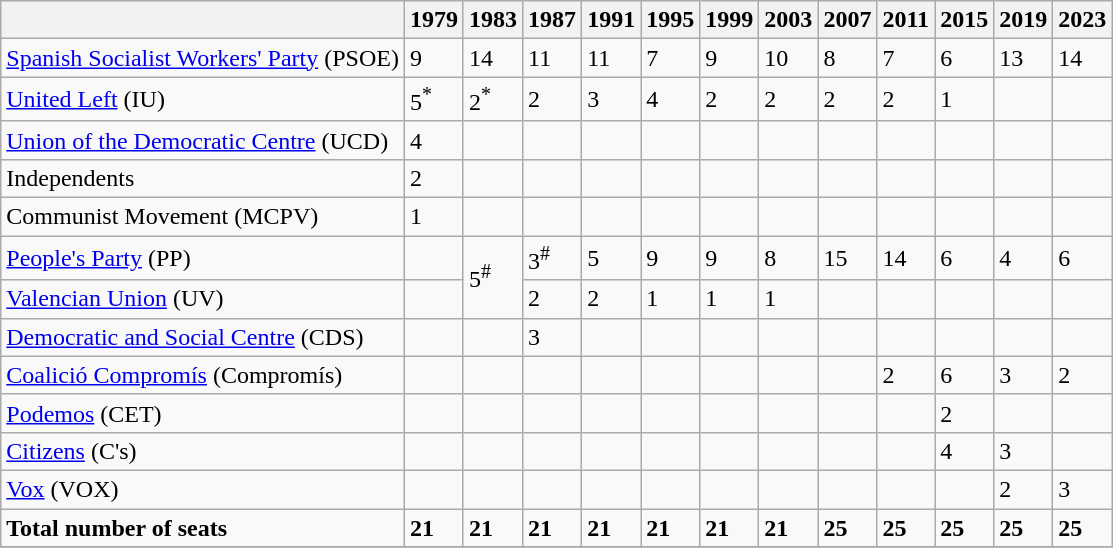<table class="wikitable">
<tr>
<th></th>
<th>1979</th>
<th>1983</th>
<th>1987</th>
<th>1991</th>
<th>1995</th>
<th>1999</th>
<th>2003</th>
<th>2007</th>
<th>2011</th>
<th>2015</th>
<th>2019</th>
<th>2023</th>
</tr>
<tr>
<td><a href='#'>Spanish Socialist Workers' Party</a> (PSOE)</td>
<td>9</td>
<td>14</td>
<td>11</td>
<td>11</td>
<td>7</td>
<td>9</td>
<td>10</td>
<td>8</td>
<td>7</td>
<td>6</td>
<td>13</td>
<td>14</td>
</tr>
<tr>
<td><a href='#'>United Left</a> (IU)</td>
<td>5<sup>*</sup></td>
<td>2<sup>*</sup></td>
<td>2</td>
<td>3</td>
<td>4</td>
<td>2</td>
<td>2</td>
<td>2</td>
<td>2</td>
<td>1</td>
<td></td>
<td></td>
</tr>
<tr>
<td><a href='#'>Union of the Democratic Centre</a> (UCD)</td>
<td>4</td>
<td></td>
<td></td>
<td></td>
<td></td>
<td></td>
<td></td>
<td></td>
<td></td>
<td></td>
<td></td>
<td></td>
</tr>
<tr>
<td>Independents</td>
<td>2</td>
<td></td>
<td></td>
<td></td>
<td></td>
<td></td>
<td></td>
<td></td>
<td></td>
<td></td>
<td></td>
<td></td>
</tr>
<tr>
<td>Communist Movement (MCPV)</td>
<td>1</td>
<td></td>
<td></td>
<td></td>
<td></td>
<td></td>
<td></td>
<td></td>
<td></td>
<td></td>
<td></td>
<td></td>
</tr>
<tr>
<td><a href='#'>People's Party</a> (PP)</td>
<td></td>
<td rowspan=2>5<sup>#</sup></td>
<td>3<sup>#</sup></td>
<td>5</td>
<td>9</td>
<td>9</td>
<td>8</td>
<td>15</td>
<td>14</td>
<td>6</td>
<td>4</td>
<td>6</td>
</tr>
<tr>
<td><a href='#'>Valencian Union</a> (UV)</td>
<td></td>
<td>2</td>
<td>2</td>
<td>1</td>
<td>1</td>
<td>1</td>
<td></td>
<td></td>
<td></td>
<td></td>
<td></td>
</tr>
<tr>
<td><a href='#'>Democratic and Social Centre</a> (CDS)</td>
<td></td>
<td></td>
<td>3</td>
<td></td>
<td></td>
<td></td>
<td></td>
<td></td>
<td></td>
<td></td>
<td></td>
<td></td>
</tr>
<tr>
<td><a href='#'>Coalició Compromís</a> (Compromís)</td>
<td></td>
<td></td>
<td></td>
<td></td>
<td></td>
<td></td>
<td></td>
<td></td>
<td>2</td>
<td>6</td>
<td>3</td>
<td>2</td>
</tr>
<tr>
<td><a href='#'>Podemos</a> (CET)</td>
<td></td>
<td></td>
<td></td>
<td></td>
<td></td>
<td></td>
<td></td>
<td></td>
<td></td>
<td>2</td>
<td></td>
<td></td>
</tr>
<tr>
<td><a href='#'>Citizens</a> (C's)</td>
<td></td>
<td></td>
<td></td>
<td></td>
<td></td>
<td></td>
<td></td>
<td></td>
<td></td>
<td>4</td>
<td>3</td>
<td></td>
</tr>
<tr>
<td><a href='#'>Vox</a> (VOX)</td>
<td></td>
<td></td>
<td></td>
<td></td>
<td></td>
<td></td>
<td></td>
<td></td>
<td></td>
<td></td>
<td>2</td>
<td>3</td>
</tr>
<tr>
<td><strong>Total number of seats</strong></td>
<td><strong>21</strong></td>
<td><strong>21</strong></td>
<td><strong>21</strong></td>
<td><strong>21</strong></td>
<td><strong>21</strong></td>
<td><strong>21</strong></td>
<td><strong>21</strong></td>
<td><strong>25</strong></td>
<td><strong>25</strong></td>
<td><strong>25</strong></td>
<td><strong>25</strong></td>
<td><strong>25</strong></td>
</tr>
<tr>
</tr>
</table>
